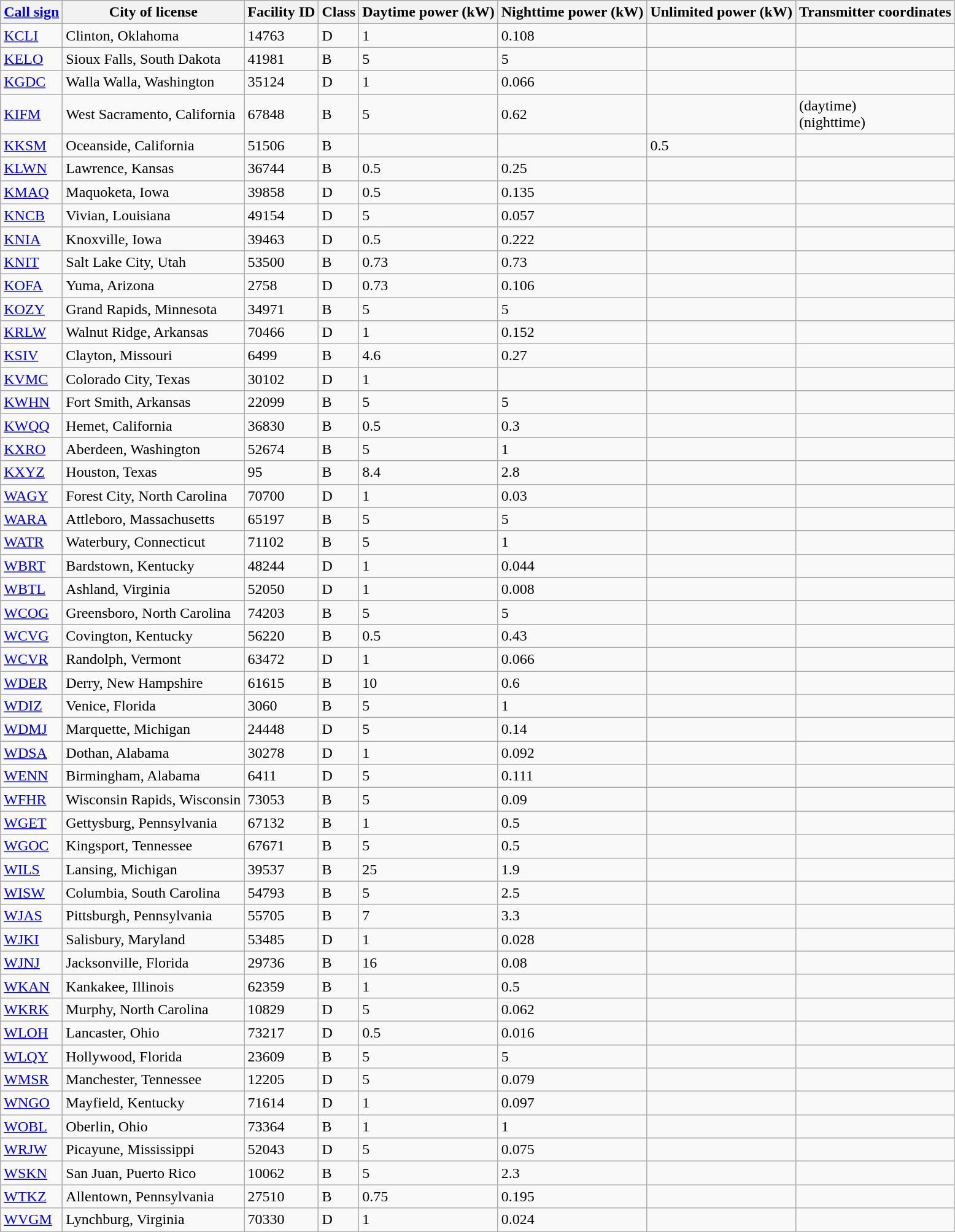<table class="wikitable sortable">
<tr>
<th><a href='#'>Call sign</a></th>
<th>City of license</th>
<th>Facility ID</th>
<th>Class</th>
<th>Daytime power (kW)</th>
<th>Nighttime power (kW)</th>
<th>Unlimited power (kW)</th>
<th>Transmitter coordinates</th>
</tr>
<tr>
<td><a href='#'>KCLI</a></td>
<td>Clinton, Oklahoma</td>
<td>14763</td>
<td>D</td>
<td>1</td>
<td>0.108</td>
<td></td>
<td></td>
</tr>
<tr>
<td><a href='#'>KELO</a></td>
<td>Sioux Falls, South Dakota</td>
<td>41981</td>
<td>B</td>
<td>5</td>
<td>5</td>
<td></td>
<td></td>
</tr>
<tr>
<td><a href='#'>KGDC</a></td>
<td>Walla Walla, Washington</td>
<td>35124</td>
<td>D</td>
<td>1</td>
<td>0.066</td>
<td></td>
<td></td>
</tr>
<tr>
<td><a href='#'>KIFM</a></td>
<td>West Sacramento, California</td>
<td>67848</td>
<td>B</td>
<td>5</td>
<td>0.62</td>
<td></td>
<td> (daytime)<br> (nighttime)</td>
</tr>
<tr>
<td><a href='#'>KKSM</a></td>
<td>Oceanside, California</td>
<td>51506</td>
<td>B</td>
<td></td>
<td></td>
<td>0.5</td>
<td></td>
</tr>
<tr>
<td><a href='#'>KLWN</a></td>
<td>Lawrence, Kansas</td>
<td>36744</td>
<td>B</td>
<td>0.5</td>
<td>0.25</td>
<td></td>
<td></td>
</tr>
<tr>
<td><a href='#'>KMAQ</a></td>
<td>Maquoketa, Iowa</td>
<td>39858</td>
<td>D</td>
<td>0.5</td>
<td>0.135</td>
<td></td>
<td></td>
</tr>
<tr>
<td><a href='#'>KNCB</a></td>
<td>Vivian, Louisiana</td>
<td>49154</td>
<td>D</td>
<td>5</td>
<td>0.057</td>
<td></td>
<td></td>
</tr>
<tr>
<td><a href='#'>KNIA</a></td>
<td>Knoxville, Iowa</td>
<td>39463</td>
<td>D</td>
<td>0.5</td>
<td>0.222</td>
<td></td>
<td></td>
</tr>
<tr>
<td><a href='#'>KNIT</a></td>
<td>Salt Lake City, Utah</td>
<td>53500</td>
<td>B</td>
<td>0.73</td>
<td>0.73</td>
<td></td>
<td></td>
</tr>
<tr>
<td><a href='#'>KOFA</a></td>
<td>Yuma, Arizona</td>
<td>2758</td>
<td>D</td>
<td>0.73</td>
<td>0.106</td>
<td></td>
<td></td>
</tr>
<tr>
<td><a href='#'>KOZY</a></td>
<td>Grand Rapids, Minnesota</td>
<td>34971</td>
<td>B</td>
<td>5</td>
<td>5</td>
<td></td>
<td></td>
</tr>
<tr>
<td><a href='#'>KRLW</a></td>
<td>Walnut Ridge, Arkansas</td>
<td>70466</td>
<td>D</td>
<td>1</td>
<td>0.152</td>
<td></td>
<td></td>
</tr>
<tr>
<td><a href='#'>KSIV</a></td>
<td>Clayton, Missouri</td>
<td>6499</td>
<td>B</td>
<td>4.6</td>
<td>0.27</td>
<td></td>
<td></td>
</tr>
<tr>
<td><a href='#'>KVMC</a></td>
<td>Colorado City, Texas</td>
<td>30102</td>
<td>D</td>
<td>1</td>
<td></td>
<td></td>
<td></td>
</tr>
<tr>
<td><a href='#'>KWHN</a></td>
<td>Fort Smith, Arkansas</td>
<td>22099</td>
<td>B</td>
<td>5</td>
<td>5</td>
<td></td>
<td></td>
</tr>
<tr>
<td><a href='#'>KWQQ</a></td>
<td>Hemet, California</td>
<td>36830</td>
<td>B</td>
<td>0.5</td>
<td>0.3</td>
<td></td>
<td></td>
</tr>
<tr>
<td><a href='#'>KXRO</a></td>
<td>Aberdeen, Washington</td>
<td>52674</td>
<td>B</td>
<td>5</td>
<td>1</td>
<td></td>
<td></td>
</tr>
<tr>
<td><a href='#'>KXYZ</a></td>
<td>Houston, Texas</td>
<td>95</td>
<td>B</td>
<td>8.4</td>
<td>2.8</td>
<td></td>
<td></td>
</tr>
<tr>
<td><a href='#'>WAGY</a></td>
<td>Forest City, North Carolina</td>
<td>70700</td>
<td>D</td>
<td>1</td>
<td>0.03</td>
<td></td>
<td></td>
</tr>
<tr>
<td><a href='#'>WARA</a></td>
<td>Attleboro, Massachusetts</td>
<td>65197</td>
<td>B</td>
<td>5</td>
<td>5</td>
<td></td>
<td></td>
</tr>
<tr>
<td><a href='#'>WATR</a></td>
<td>Waterbury, Connecticut</td>
<td>71102</td>
<td>B</td>
<td>5</td>
<td>1</td>
<td></td>
<td></td>
</tr>
<tr>
<td><a href='#'>WBRT</a></td>
<td>Bardstown, Kentucky</td>
<td>48244</td>
<td>D</td>
<td>1</td>
<td>0.044</td>
<td></td>
<td></td>
</tr>
<tr>
<td><a href='#'>WBTL</a></td>
<td>Ashland, Virginia</td>
<td>52050</td>
<td>D</td>
<td>1</td>
<td>0.008</td>
<td></td>
<td></td>
</tr>
<tr>
<td><a href='#'>WCOG</a></td>
<td>Greensboro, North Carolina</td>
<td>74203</td>
<td>B</td>
<td>5</td>
<td>5</td>
<td></td>
<td></td>
</tr>
<tr>
<td><a href='#'>WCVG</a></td>
<td>Covington, Kentucky</td>
<td>56220</td>
<td>B</td>
<td>0.5</td>
<td>0.43</td>
<td></td>
<td></td>
</tr>
<tr>
<td><a href='#'>WCVR</a></td>
<td>Randolph, Vermont</td>
<td>63472</td>
<td>D</td>
<td>1</td>
<td>0.066</td>
<td></td>
<td></td>
</tr>
<tr>
<td><a href='#'>WDER</a></td>
<td>Derry, New Hampshire</td>
<td>61615</td>
<td>B</td>
<td>10</td>
<td>0.6</td>
<td></td>
<td></td>
</tr>
<tr>
<td><a href='#'>WDIZ</a></td>
<td>Venice, Florida</td>
<td>3060</td>
<td>B</td>
<td>5</td>
<td>1</td>
<td></td>
<td></td>
</tr>
<tr>
<td><a href='#'>WDMJ</a></td>
<td>Marquette, Michigan</td>
<td>24448</td>
<td>D</td>
<td>5</td>
<td>0.14</td>
<td></td>
<td></td>
</tr>
<tr>
<td><a href='#'>WDSA</a></td>
<td>Dothan, Alabama</td>
<td>30278</td>
<td>D</td>
<td>1</td>
<td>0.092</td>
<td></td>
<td></td>
</tr>
<tr>
<td><a href='#'>WENN</a></td>
<td>Birmingham, Alabama</td>
<td>6411</td>
<td>D</td>
<td>5</td>
<td>0.111</td>
<td></td>
<td></td>
</tr>
<tr>
<td><a href='#'>WFHR</a></td>
<td>Wisconsin Rapids, Wisconsin</td>
<td>73053</td>
<td>B</td>
<td>5</td>
<td>0.09</td>
<td></td>
<td></td>
</tr>
<tr>
<td><a href='#'>WGET</a></td>
<td>Gettysburg, Pennsylvania</td>
<td>67132</td>
<td>B</td>
<td>1</td>
<td>0.5</td>
<td></td>
<td></td>
</tr>
<tr>
<td><a href='#'>WGOC</a></td>
<td>Kingsport, Tennessee</td>
<td>67671</td>
<td>B</td>
<td>5</td>
<td>0.5</td>
<td></td>
<td></td>
</tr>
<tr>
<td><a href='#'>WILS</a></td>
<td>Lansing, Michigan</td>
<td>39537</td>
<td>B</td>
<td>25</td>
<td>1.9</td>
<td></td>
<td></td>
</tr>
<tr>
<td><a href='#'>WISW</a></td>
<td>Columbia, South Carolina</td>
<td>54793</td>
<td>B</td>
<td>5</td>
<td>2.5</td>
<td></td>
<td></td>
</tr>
<tr>
<td><a href='#'>WJAS</a></td>
<td>Pittsburgh, Pennsylvania</td>
<td>55705</td>
<td>B</td>
<td>7</td>
<td>3.3</td>
<td></td>
<td></td>
</tr>
<tr>
<td><a href='#'>WJKI</a></td>
<td>Salisbury, Maryland</td>
<td>53485</td>
<td>D</td>
<td>1</td>
<td>0.028</td>
<td></td>
<td></td>
</tr>
<tr>
<td><a href='#'>WJNJ</a></td>
<td>Jacksonville, Florida</td>
<td>29736</td>
<td>B</td>
<td>16</td>
<td>0.08</td>
<td></td>
<td></td>
</tr>
<tr>
<td><a href='#'>WKAN</a></td>
<td>Kankakee, Illinois</td>
<td>62359</td>
<td>B</td>
<td>1</td>
<td>0.5</td>
<td></td>
<td></td>
</tr>
<tr>
<td><a href='#'>WKRK</a></td>
<td>Murphy, North Carolina</td>
<td>10829</td>
<td>D</td>
<td>5</td>
<td>0.062</td>
<td></td>
<td></td>
</tr>
<tr>
<td><a href='#'>WLOH</a></td>
<td>Lancaster, Ohio</td>
<td>73217</td>
<td>D</td>
<td>0.5</td>
<td>0.016</td>
<td></td>
<td></td>
</tr>
<tr>
<td><a href='#'>WLQY</a></td>
<td>Hollywood, Florida</td>
<td>23609</td>
<td>B</td>
<td>5</td>
<td>5</td>
<td></td>
<td></td>
</tr>
<tr>
<td><a href='#'>WMSR</a></td>
<td>Manchester, Tennessee</td>
<td>12205</td>
<td>D</td>
<td>5</td>
<td>0.079</td>
<td></td>
<td></td>
</tr>
<tr>
<td><a href='#'>WNGO</a></td>
<td>Mayfield, Kentucky</td>
<td>71614</td>
<td>D</td>
<td>1</td>
<td>0.097</td>
<td></td>
<td></td>
</tr>
<tr>
<td><a href='#'>WOBL</a></td>
<td>Oberlin, Ohio</td>
<td>73364</td>
<td>B</td>
<td>1</td>
<td>1</td>
<td></td>
<td></td>
</tr>
<tr>
<td><a href='#'>WRJW</a></td>
<td>Picayune, Mississippi</td>
<td>52043</td>
<td>D</td>
<td>5</td>
<td>0.075</td>
<td></td>
<td></td>
</tr>
<tr>
<td><a href='#'>WSKN</a></td>
<td>San Juan, Puerto Rico</td>
<td>10062</td>
<td>B</td>
<td>5</td>
<td>2.3</td>
<td></td>
<td></td>
</tr>
<tr>
<td><a href='#'>WTKZ</a></td>
<td>Allentown, Pennsylvania</td>
<td>27510</td>
<td>B</td>
<td>0.75</td>
<td>0.195</td>
<td></td>
<td></td>
</tr>
<tr>
<td><a href='#'>WVGM</a></td>
<td>Lynchburg, Virginia</td>
<td>70330</td>
<td>D</td>
<td>1</td>
<td>0.024</td>
<td></td>
<td></td>
</tr>
</table>
